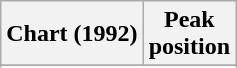<table class="wikitable sortable">
<tr>
<th align="left">Chart (1992)</th>
<th align="center">Peak<br>position</th>
</tr>
<tr>
</tr>
<tr>
</tr>
</table>
